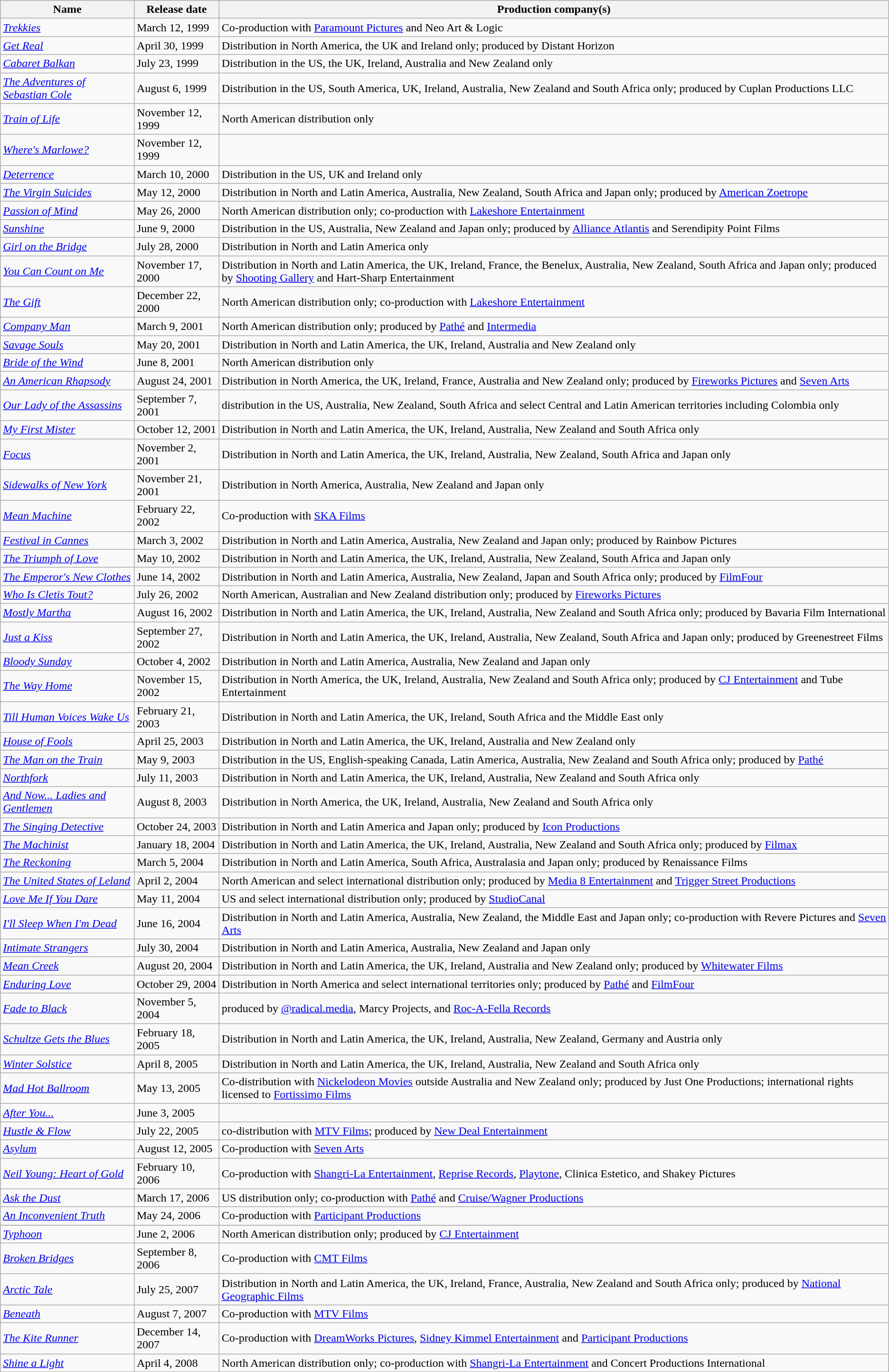<table class="wikitable sortable">
<tr>
<th>Name</th>
<th>Release date</th>
<th>Production company(s)</th>
</tr>
<tr>
<td><em><a href='#'>Trekkies</a></em></td>
<td>March 12, 1999</td>
<td>Co-production with <a href='#'>Paramount Pictures</a> and Neo Art & Logic</td>
</tr>
<tr>
<td><em><a href='#'>Get Real</a></em></td>
<td>April 30, 1999</td>
<td>Distribution in North America, the UK and Ireland only; produced by Distant Horizon</td>
</tr>
<tr>
<td><em><a href='#'>Cabaret Balkan</a></em></td>
<td>July 23, 1999</td>
<td>Distribution in the US, the UK, Ireland, Australia and New Zealand only</td>
</tr>
<tr>
<td><em><a href='#'>The Adventures of Sebastian Cole</a></em></td>
<td>August 6, 1999</td>
<td>Distribution in the US, South America, UK, Ireland, Australia, New Zealand and South Africa only; produced by Cuplan Productions LLC</td>
</tr>
<tr>
<td><em><a href='#'>Train of Life</a></em></td>
<td>November 12, 1999</td>
<td>North American distribution only</td>
</tr>
<tr>
<td><em><a href='#'>Where's Marlowe?</a></em></td>
<td>November 12, 1999</td>
<td></td>
</tr>
<tr>
<td><em><a href='#'>Deterrence</a></em></td>
<td>March 10, 2000</td>
<td>Distribution in the US, UK and Ireland only</td>
</tr>
<tr>
<td><em><a href='#'>The Virgin Suicides</a></em></td>
<td>May 12, 2000</td>
<td>Distribution in North and Latin America, Australia, New Zealand, South Africa and Japan only; produced by <a href='#'>American Zoetrope</a></td>
</tr>
<tr>
<td><em><a href='#'>Passion of Mind</a></em></td>
<td>May 26, 2000</td>
<td>North American distribution only; co-production with <a href='#'>Lakeshore Entertainment</a></td>
</tr>
<tr>
<td><em><a href='#'>Sunshine</a></em></td>
<td>June 9, 2000</td>
<td>Distribution in the US, Australia, New Zealand and Japan only; produced by <a href='#'>Alliance Atlantis</a> and Serendipity Point Films</td>
</tr>
<tr>
<td><em><a href='#'>Girl on the Bridge</a></em></td>
<td>July 28, 2000</td>
<td>Distribution in North and Latin America only</td>
</tr>
<tr>
<td><em><a href='#'>You Can Count on Me</a></em></td>
<td>November 17, 2000</td>
<td>Distribution in North and Latin America, the UK, Ireland, France, the Benelux, Australia, New Zealand, South Africa and Japan only; produced by <a href='#'>Shooting Gallery</a> and Hart-Sharp Entertainment</td>
</tr>
<tr>
<td><em><a href='#'>The Gift</a></em></td>
<td>December 22, 2000</td>
<td>North American distribution only; co-production with <a href='#'>Lakeshore Entertainment</a></td>
</tr>
<tr>
<td><em><a href='#'>Company Man</a></em></td>
<td>March 9, 2001</td>
<td>North American distribution only; produced by <a href='#'>Pathé</a> and <a href='#'>Intermedia</a></td>
</tr>
<tr>
<td><em><a href='#'>Savage Souls</a></em></td>
<td>May 20, 2001</td>
<td>Distribution in North and Latin America, the UK, Ireland, Australia and New Zealand only</td>
</tr>
<tr>
<td><em><a href='#'>Bride of the Wind</a></em></td>
<td>June 8, 2001</td>
<td>North American distribution only</td>
</tr>
<tr>
<td><em><a href='#'>An American Rhapsody</a></em></td>
<td>August 24, 2001</td>
<td>Distribution in North America, the UK, Ireland, France, Australia and New Zealand only; produced by <a href='#'>Fireworks Pictures</a> and <a href='#'>Seven Arts</a></td>
</tr>
<tr>
<td><em><a href='#'>Our Lady of the Assassins</a></em></td>
<td>September 7, 2001</td>
<td>distribution in the US, Australia, New Zealand, South Africa and select Central and Latin American territories including Colombia only</td>
</tr>
<tr>
<td><em><a href='#'>My First Mister</a></em></td>
<td>October 12, 2001</td>
<td>Distribution in North and Latin America, the UK, Ireland, Australia, New Zealand and South Africa only</td>
</tr>
<tr>
<td><em><a href='#'>Focus</a></em></td>
<td>November 2, 2001</td>
<td>Distribution in North and Latin America, the UK, Ireland, Australia, New Zealand, South Africa and Japan only</td>
</tr>
<tr>
<td><em><a href='#'>Sidewalks of New York</a></em></td>
<td>November 21, 2001</td>
<td>Distribution in North America, Australia, New Zealand and Japan only</td>
</tr>
<tr>
<td><em><a href='#'>Mean Machine</a></em></td>
<td>February 22, 2002</td>
<td>Co-production with <a href='#'>SKA Films</a></td>
</tr>
<tr>
<td><em><a href='#'>Festival in Cannes</a></em></td>
<td>March 3, 2002</td>
<td>Distribution in North and Latin America, Australia, New Zealand and Japan only; produced by Rainbow Pictures</td>
</tr>
<tr>
<td><em><a href='#'>The Triumph of Love</a></em></td>
<td>May 10, 2002</td>
<td>Distribution in North and Latin America, the UK, Ireland, Australia, New Zealand, South Africa and Japan only</td>
</tr>
<tr>
<td><em><a href='#'>The Emperor's New Clothes</a></em></td>
<td>June 14, 2002</td>
<td>Distribution in North and Latin America, Australia, New Zealand, Japan and South Africa only; produced by <a href='#'>FilmFour</a></td>
</tr>
<tr>
<td><em><a href='#'>Who Is Cletis Tout?</a></em></td>
<td>July 26, 2002</td>
<td>North American, Australian and New Zealand distribution only; produced by <a href='#'>Fireworks Pictures</a></td>
</tr>
<tr>
<td><em><a href='#'>Mostly Martha</a></em></td>
<td>August 16, 2002</td>
<td>Distribution in North and Latin America, the UK, Ireland, Australia, New Zealand and South Africa only; produced by Bavaria Film International</td>
</tr>
<tr>
<td><em><a href='#'>Just a Kiss</a></em></td>
<td>September 27, 2002</td>
<td>Distribution in North and Latin America, the UK, Ireland, Australia, New Zealand, South Africa and Japan only; produced by Greenestreet Films</td>
</tr>
<tr>
<td><em><a href='#'>Bloody Sunday</a></em></td>
<td>October 4, 2002</td>
<td>Distribution in North and Latin America, Australia, New Zealand and Japan only</td>
</tr>
<tr>
<td><em><a href='#'>The Way Home</a></em></td>
<td>November 15, 2002</td>
<td>Distribution in North America, the UK, Ireland, Australia, New Zealand and South Africa only; produced by <a href='#'>CJ Entertainment</a> and Tube Entertainment</td>
</tr>
<tr>
<td><em><a href='#'>Till Human Voices Wake Us</a></em></td>
<td>February 21, 2003</td>
<td>Distribution in North and Latin America, the UK, Ireland, South Africa and the Middle East only</td>
</tr>
<tr>
<td><em><a href='#'>House of Fools</a></em></td>
<td>April 25, 2003</td>
<td>Distribution in North and Latin America, the UK, Ireland, Australia and New Zealand only</td>
</tr>
<tr>
<td><em><a href='#'>The Man on the Train</a></em></td>
<td>May 9, 2003</td>
<td>Distribution in the US, English-speaking Canada, Latin America, Australia, New Zealand and South Africa only; produced by <a href='#'>Pathé</a></td>
</tr>
<tr>
<td><em><a href='#'>Northfork</a></em></td>
<td>July 11, 2003</td>
<td>Distribution in North and Latin America, the UK, Ireland, Australia, New Zealand and South Africa only</td>
</tr>
<tr>
<td><em><a href='#'>And Now... Ladies and Gentlemen</a></em></td>
<td>August 8, 2003</td>
<td>Distribution in North America, the UK, Ireland, Australia, New Zealand and South Africa only</td>
</tr>
<tr>
<td><em><a href='#'>The Singing Detective</a></em></td>
<td>October 24, 2003</td>
<td>Distribution in North and Latin America and Japan only; produced by <a href='#'>Icon Productions</a></td>
</tr>
<tr>
<td><em><a href='#'>The Machinist</a></em></td>
<td>January 18, 2004</td>
<td>Distribution in North and Latin America, the UK, Ireland, Australia, New Zealand and South Africa only; produced by <a href='#'>Filmax</a></td>
</tr>
<tr>
<td><em><a href='#'>The Reckoning</a></em></td>
<td>March 5, 2004</td>
<td>Distribution in North and Latin America, South Africa, Australasia and Japan only; produced by Renaissance Films</td>
</tr>
<tr>
<td><em><a href='#'>The United States of Leland</a></em></td>
<td>April 2, 2004</td>
<td>North American and select international distribution only; produced by <a href='#'>Media 8 Entertainment</a> and <a href='#'>Trigger Street Productions</a></td>
</tr>
<tr>
<td><em><a href='#'>Love Me If You Dare</a></em></td>
<td>May 11, 2004</td>
<td>US and select international distribution only; produced by <a href='#'>StudioCanal</a></td>
</tr>
<tr>
<td><em><a href='#'>I'll Sleep When I'm Dead</a></em></td>
<td>June 16, 2004</td>
<td>Distribution in North and Latin America, Australia, New Zealand, the Middle East and Japan only; co-production with Revere Pictures and <a href='#'>Seven Arts</a></td>
</tr>
<tr>
<td><em><a href='#'>Intimate Strangers</a></em></td>
<td>July 30, 2004</td>
<td>Distribution in North and Latin America, Australia, New Zealand and Japan only</td>
</tr>
<tr>
<td><em><a href='#'>Mean Creek</a></em></td>
<td>August 20, 2004</td>
<td>Distribution in North and Latin America, the UK, Ireland, Australia and New Zealand only; produced by <a href='#'>Whitewater Films</a></td>
</tr>
<tr>
<td><em><a href='#'>Enduring Love</a></em></td>
<td>October 29, 2004</td>
<td>Distribution in North America and select international territories only; produced by <a href='#'>Pathé</a> and <a href='#'>FilmFour</a></td>
</tr>
<tr>
<td><em><a href='#'>Fade to Black</a></em></td>
<td>November 5, 2004</td>
<td>produced by <a href='#'>@radical.media</a>, Marcy Projects, and <a href='#'>Roc-A-Fella Records</a></td>
</tr>
<tr>
<td><em><a href='#'>Schultze Gets the Blues</a></em></td>
<td>February 18, 2005</td>
<td>Distribution in North and Latin America, the UK, Ireland, Australia, New Zealand, Germany and Austria only</td>
</tr>
<tr>
<td><em><a href='#'>Winter Solstice</a></em></td>
<td>April 8, 2005</td>
<td>Distribution in North and Latin America, the UK, Ireland, Australia, New Zealand and South Africa only</td>
</tr>
<tr>
<td><em><a href='#'>Mad Hot Ballroom</a></em></td>
<td>May 13, 2005</td>
<td>Co-distribution with <a href='#'>Nickelodeon Movies</a> outside Australia and New Zealand only; produced by Just One Productions; international rights licensed to <a href='#'>Fortissimo Films</a></td>
</tr>
<tr>
<td><em><a href='#'>After You...</a></em></td>
<td>June 3, 2005</td>
<td></td>
</tr>
<tr>
<td><em><a href='#'>Hustle & Flow</a></em></td>
<td>July 22, 2005</td>
<td>co-distribution with <a href='#'>MTV Films</a>; produced by <a href='#'>New Deal Entertainment</a></td>
</tr>
<tr>
<td><em><a href='#'>Asylum</a></em></td>
<td>August 12, 2005</td>
<td>Co-production with <a href='#'>Seven Arts</a></td>
</tr>
<tr>
<td><em><a href='#'>Neil Young: Heart of Gold</a></em></td>
<td>February 10, 2006</td>
<td>Co-production with <a href='#'>Shangri-La Entertainment</a>, <a href='#'>Reprise Records</a>, <a href='#'>Playtone</a>, Clinica Estetico, and Shakey Pictures</td>
</tr>
<tr>
<td><em><a href='#'>Ask the Dust</a></em></td>
<td>March 17, 2006</td>
<td>US distribution only; co-production with <a href='#'>Pathé</a> and <a href='#'>Cruise/Wagner Productions</a></td>
</tr>
<tr>
<td><em><a href='#'>An Inconvenient Truth</a></em></td>
<td>May 24, 2006</td>
<td>Co-production with <a href='#'>Participant Productions</a></td>
</tr>
<tr>
</tr>
<tr>
<td><em><a href='#'>Typhoon</a></em></td>
<td>June 2, 2006</td>
<td>North American distribution only; produced by <a href='#'>CJ Entertainment</a></td>
</tr>
<tr>
<td><em><a href='#'>Broken Bridges</a></em></td>
<td>September 8, 2006</td>
<td>Co-production with <a href='#'>CMT Films</a></td>
</tr>
<tr>
<td><em><a href='#'>Arctic Tale</a></em></td>
<td>July 25, 2007</td>
<td>Distribution in North and Latin America, the UK, Ireland, France, Australia, New Zealand and South Africa only; produced by <a href='#'>National Geographic Films</a></td>
</tr>
<tr>
<td><em><a href='#'>Beneath</a></em></td>
<td>August 7, 2007</td>
<td>Co-production with <a href='#'>MTV Films</a></td>
</tr>
<tr>
<td><em><a href='#'>The Kite Runner</a></em></td>
<td>December 14, 2007</td>
<td>Co-production with <a href='#'>DreamWorks Pictures</a>, <a href='#'>Sidney Kimmel Entertainment</a> and <a href='#'>Participant Productions</a></td>
</tr>
<tr>
<td><em><a href='#'>Shine a Light</a></em></td>
<td>April 4, 2008</td>
<td>North American distribution only; co-production with <a href='#'>Shangri-La Entertainment</a> and Concert Productions International</td>
</tr>
</table>
